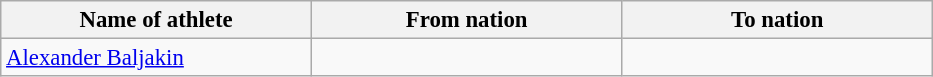<table class="wikitable sortable" style="border-collapse: collapse; font-size: 95%;">
<tr>
<th width=200>Name of athlete</th>
<th width=200>From nation</th>
<th width=200>To nation</th>
</tr>
<tr>
<td><a href='#'>Alexander Baljakin</a></td>
<td></td>
<td></td>
</tr>
</table>
